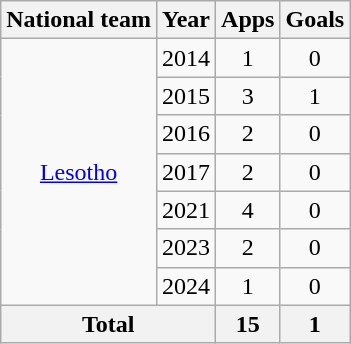<table class="wikitable" style="text-align: center;">
<tr>
<th>National team</th>
<th>Year</th>
<th>Apps</th>
<th>Goals</th>
</tr>
<tr>
<td rowspan="7"><a href='#'>Lesotho</a></td>
<td>2014</td>
<td>1</td>
<td>0</td>
</tr>
<tr>
<td>2015</td>
<td>3</td>
<td>1</td>
</tr>
<tr>
<td>2016</td>
<td>2</td>
<td>0</td>
</tr>
<tr>
<td>2017</td>
<td>2</td>
<td>0</td>
</tr>
<tr>
<td>2021</td>
<td>4</td>
<td>0</td>
</tr>
<tr>
<td>2023</td>
<td>2</td>
<td>0</td>
</tr>
<tr>
<td>2024</td>
<td>1</td>
<td>0</td>
</tr>
<tr>
<th colspan="2">Total</th>
<th>15</th>
<th>1</th>
</tr>
</table>
